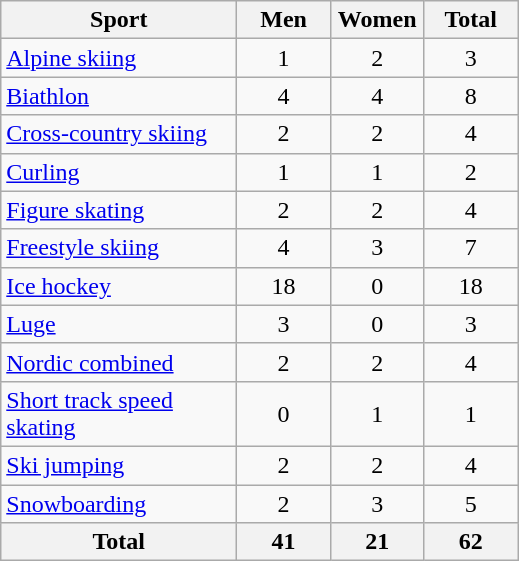<table class="wikitable sortable" style=text-align:center>
<tr>
<th width=150>Sport</th>
<th width=55>Men</th>
<th width=55>Women</th>
<th width=55>Total</th>
</tr>
<tr>
<td align=left><a href='#'>Alpine skiing</a></td>
<td>1</td>
<td>2</td>
<td>3</td>
</tr>
<tr>
<td align=left><a href='#'>Biathlon</a></td>
<td>4</td>
<td>4</td>
<td>8</td>
</tr>
<tr>
<td align=left><a href='#'>Cross-country skiing</a></td>
<td>2</td>
<td>2</td>
<td>4</td>
</tr>
<tr>
<td align=left><a href='#'>Curling</a></td>
<td>1</td>
<td>1</td>
<td>2</td>
</tr>
<tr>
<td align=left><a href='#'>Figure skating</a></td>
<td>2</td>
<td>2</td>
<td>4</td>
</tr>
<tr>
<td align=left><a href='#'>Freestyle skiing</a></td>
<td>4</td>
<td>3</td>
<td>7</td>
</tr>
<tr>
<td align=left><a href='#'>Ice hockey</a></td>
<td>18</td>
<td>0</td>
<td>18</td>
</tr>
<tr>
<td align=left><a href='#'>Luge</a></td>
<td>3</td>
<td>0</td>
<td>3</td>
</tr>
<tr>
<td align=left><a href='#'>Nordic combined</a></td>
<td>2</td>
<td>2</td>
<td>4</td>
</tr>
<tr>
<td align=left><a href='#'>Short track speed skating</a></td>
<td>0</td>
<td>1</td>
<td>1</td>
</tr>
<tr>
<td align=left><a href='#'>Ski jumping</a></td>
<td>2</td>
<td>2</td>
<td>4</td>
</tr>
<tr>
<td align=left><a href='#'>Snowboarding</a></td>
<td>2</td>
<td>3</td>
<td>5</td>
</tr>
<tr>
<th>Total</th>
<th>41</th>
<th>21</th>
<th>62</th>
</tr>
</table>
